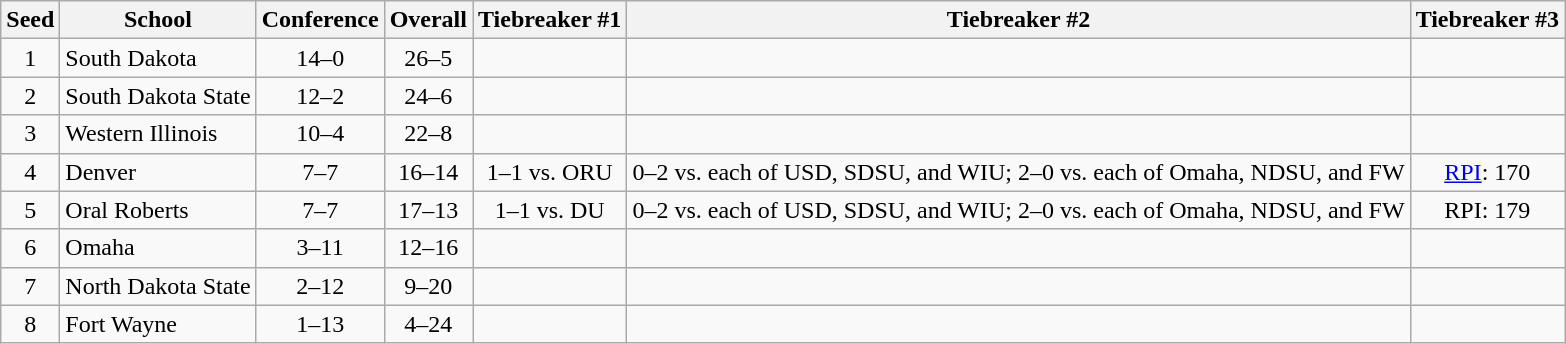<table class="wikitable" style="text-align:center">
<tr>
<th>Seed</th>
<th>School</th>
<th>Conference</th>
<th>Overall</th>
<th>Tiebreaker #1</th>
<th>Tiebreaker #2</th>
<th>Tiebreaker #3</th>
</tr>
<tr>
<td>1</td>
<td align=left>South Dakota</td>
<td>14–0</td>
<td>26–5</td>
<td></td>
<td></td>
<td></td>
</tr>
<tr>
<td>2</td>
<td align=left>South Dakota State</td>
<td>12–2</td>
<td>24–6</td>
<td></td>
<td></td>
<td></td>
</tr>
<tr>
<td>3</td>
<td align=left>Western Illinois</td>
<td>10–4</td>
<td>22–8</td>
<td></td>
<td></td>
<td></td>
</tr>
<tr>
<td>4</td>
<td align=left>Denver</td>
<td>7–7</td>
<td>16–14</td>
<td>1–1 vs. ORU</td>
<td>0–2 vs. each of USD, SDSU, and WIU; 2–0 vs. each of Omaha, NDSU, and FW</td>
<td><a href='#'>RPI</a>: 170</td>
</tr>
<tr>
<td>5</td>
<td align=left>Oral Roberts</td>
<td>7–7</td>
<td>17–13</td>
<td>1–1 vs. DU</td>
<td>0–2 vs. each of USD, SDSU, and WIU; 2–0 vs. each of Omaha, NDSU, and FW</td>
<td>RPI: 179</td>
</tr>
<tr>
<td>6</td>
<td align=left>Omaha</td>
<td>3–11</td>
<td>12–16</td>
<td></td>
<td></td>
<td></td>
</tr>
<tr>
<td>7</td>
<td align=left>North Dakota State</td>
<td>2–12</td>
<td>9–20</td>
<td></td>
<td></td>
<td></td>
</tr>
<tr>
<td>8</td>
<td align=left>Fort Wayne</td>
<td>1–13</td>
<td>4–24</td>
<td></td>
<td></td>
<td></td>
</tr>
</table>
